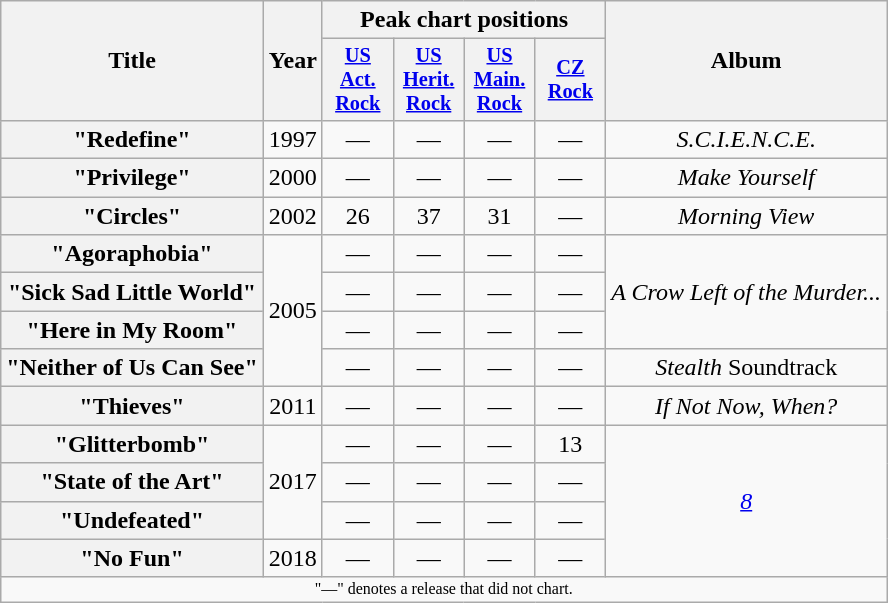<table class="wikitable plainrowheaders" style="text-align: center">
<tr>
<th rowspan="2">Title</th>
<th rowspan="2">Year</th>
<th colspan="4">Peak chart positions</th>
<th rowspan="2">Album</th>
</tr>
<tr>
<th style="width:3em;font-size:85%"><a href='#'>US<br>Act.<br>Rock</a><br></th>
<th style="width:3em;font-size:85%"><a href='#'>US<br>Herit.<br>Rock</a><br></th>
<th style="width:3em;font-size:85%"><a href='#'>US<br>Main.<br>Rock</a><br></th>
<th style="width:3em;font-size:85%"><a href='#'>CZ<br>Rock</a><br></th>
</tr>
<tr>
<th scope="row">"Redefine"</th>
<td>1997</td>
<td>—</td>
<td>—</td>
<td>—</td>
<td>—</td>
<td><em>S.C.I.E.N.C.E.</em></td>
</tr>
<tr>
<th scope="row">"Privilege"</th>
<td>2000</td>
<td>—</td>
<td>—</td>
<td>—</td>
<td>—</td>
<td><em>Make Yourself</em></td>
</tr>
<tr>
<th scope="row">"Circles"</th>
<td>2002</td>
<td>26</td>
<td>37</td>
<td>31</td>
<td>—</td>
<td><em>Morning View</em></td>
</tr>
<tr>
<th scope="row">"Agoraphobia"</th>
<td rowspan="4">2005</td>
<td>—</td>
<td>—</td>
<td>—</td>
<td>—</td>
<td rowspan="3"><em>A Crow Left of the Murder...</em></td>
</tr>
<tr>
<th scope="row">"Sick Sad Little World"</th>
<td>—</td>
<td>—</td>
<td>—</td>
<td>—</td>
</tr>
<tr>
<th scope="row">"Here in My Room"</th>
<td>—</td>
<td>—</td>
<td>—</td>
<td>—</td>
</tr>
<tr>
<th scope="row">"Neither of Us Can See"</th>
<td>—</td>
<td>—</td>
<td>—</td>
<td>—</td>
<td><em>Stealth</em> Soundtrack</td>
</tr>
<tr>
<th scope="row">"Thieves"</th>
<td>2011</td>
<td>—</td>
<td>—</td>
<td>—</td>
<td>—</td>
<td><em>If Not Now, When?</em></td>
</tr>
<tr>
<th scope="row">"Glitterbomb"</th>
<td rowspan="3">2017</td>
<td>—</td>
<td>—</td>
<td>—</td>
<td>13</td>
<td rowspan="4"><em><a href='#'>8</a></em></td>
</tr>
<tr>
<th scope="row">"State of the Art"</th>
<td>—</td>
<td>—</td>
<td>—</td>
<td>—</td>
</tr>
<tr>
<th scope="row">"Undefeated"</th>
<td>—</td>
<td>—</td>
<td>—</td>
<td>—</td>
</tr>
<tr>
<th scope="row">"No Fun"</th>
<td>2018</td>
<td>—</td>
<td>—</td>
<td>—</td>
<td>—</td>
</tr>
<tr>
<td colspan="18" style="text-align:center; font-size:8pt;">"—" denotes a release that did not chart.</td>
</tr>
</table>
